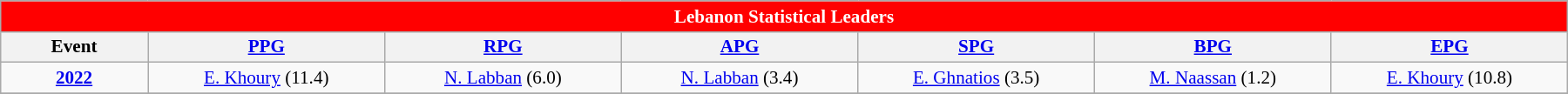<table class="wikitable" style="clear:both; font-size:88%; text-align: center; width: 95%; margin:1.5em auto;">
<tr>
<th colspan=8 style="background:#ff0000; color:#FFFFFF;">Lebanon Statistical Leaders</th>
</tr>
<tr>
<th width="5%">Event</th>
<th width="8%"><a href='#'>PPG</a></th>
<th width="8%"><a href='#'>RPG</a></th>
<th width="8%"><a href='#'>APG</a></th>
<th width="8%"><a href='#'>SPG</a></th>
<th width="8%"><a href='#'>BPG</a></th>
<th width="8%"><a href='#'>EPG</a></th>
</tr>
<tr>
<td><strong> <a href='#'>2022</a></strong></td>
<td><a href='#'>E. Khoury</a> (11.4)</td>
<td><a href='#'>N. Labban</a> (6.0)</td>
<td><a href='#'>N. Labban</a> (3.4)</td>
<td><a href='#'>E. Ghnatios</a> (3.5)</td>
<td><a href='#'>M. Naassan</a> (1.2)</td>
<td><a href='#'>E. Khoury</a> (10.8)</td>
</tr>
<tr>
</tr>
</table>
